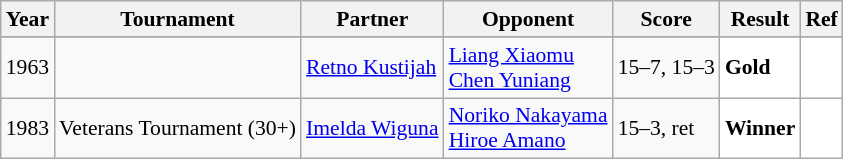<table class="sortable wikitable" style="font-size: 90%;">
<tr>
<th>Year</th>
<th>Tournament</th>
<th>Partner</th>
<th>Opponent</th>
<th>Score</th>
<th>Result</th>
<th>Ref</th>
</tr>
<tr>
</tr>
<tr>
<td align="center">1963</td>
<td align="left"></td>
<td align="left"> <a href='#'>Retno Kustijah</a></td>
<td align="left"> <a href='#'>Liang Xiaomu</a> <br>  <a href='#'>Chen Yuniang</a></td>
<td align="left">15–7, 15–3</td>
<td style="text-align:left; background:white"> <strong>Gold</strong></td>
<td style="text-align:center; background:white"></td>
</tr>
<tr>
<td align="center">1983</td>
<td align="left">Veterans Tournament (30+)</td>
<td align="left"> <a href='#'>Imelda Wiguna</a></td>
<td align="left"> <a href='#'>Noriko Nakayama</a><br> <a href='#'>Hiroe Amano</a></td>
<td align="left">15–3, ret</td>
<td style="text-align:left; background:white"> <strong>Winner</strong></td>
<td style="text-align:center; background:white"></td>
</tr>
</table>
